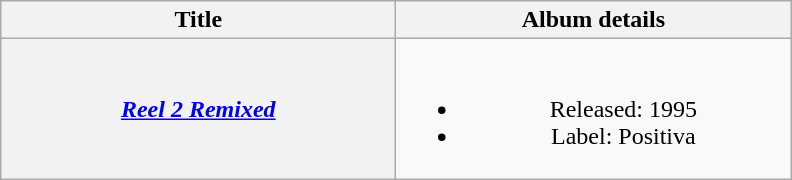<table class="wikitable plainrowheaders" style="text-align:center;">
<tr>
<th scope="col" style="width:16em;">Title</th>
<th scope="col" style="width:16em;">Album details</th>
</tr>
<tr>
<th scope="row"><em><a href='#'>Reel 2 Remixed</a></em></th>
<td><br><ul><li>Released: 1995</li><li>Label: Positiva</li></ul></td>
</tr>
</table>
